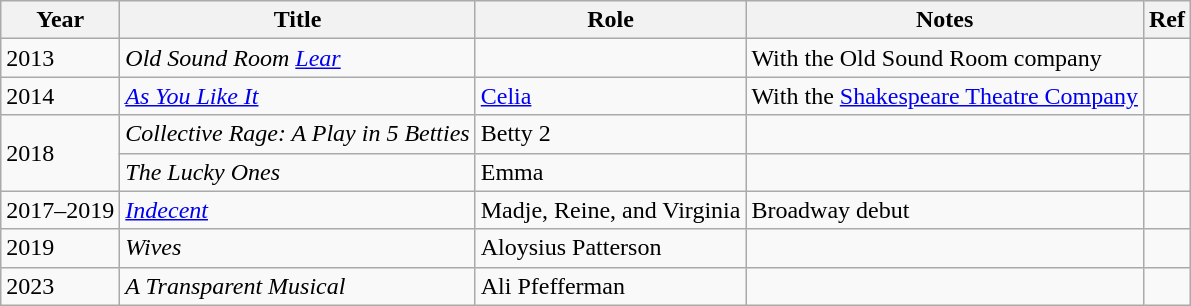<table class="wikitable sortable">
<tr>
<th>Year</th>
<th>Title</th>
<th>Role</th>
<th class="unsortable">Notes</th>
<th class="unsortable">Ref</th>
</tr>
<tr>
<td>2013</td>
<td><em>Old Sound Room <a href='#'>Lear</a></em></td>
<td></td>
<td>With the Old Sound Room company</td>
<td></td>
</tr>
<tr>
<td>2014</td>
<td><em><a href='#'>As You Like It</a></em></td>
<td><a href='#'>Celia</a></td>
<td>With the <a href='#'>Shakespeare Theatre Company</a></td>
<td></td>
</tr>
<tr>
<td rowspan="2">2018</td>
<td><em>Collective Rage: A Play in 5 Betties</em></td>
<td>Betty 2</td>
<td></td>
<td></td>
</tr>
<tr>
<td><em>The Lucky Ones</em></td>
<td>Emma</td>
<td></td>
<td></td>
</tr>
<tr>
<td>2017–2019</td>
<td><em><a href='#'>Indecent</a></em></td>
<td>Madje, Reine, and Virginia</td>
<td>Broadway debut</td>
<td></td>
</tr>
<tr>
<td>2019</td>
<td><em>Wives</em></td>
<td>Aloysius Patterson</td>
<td></td>
<td></td>
</tr>
<tr>
<td>2023</td>
<td><em>A Transparent Musical</em></td>
<td>Ali Pfefferman</td>
<td></td>
<td></td>
</tr>
</table>
